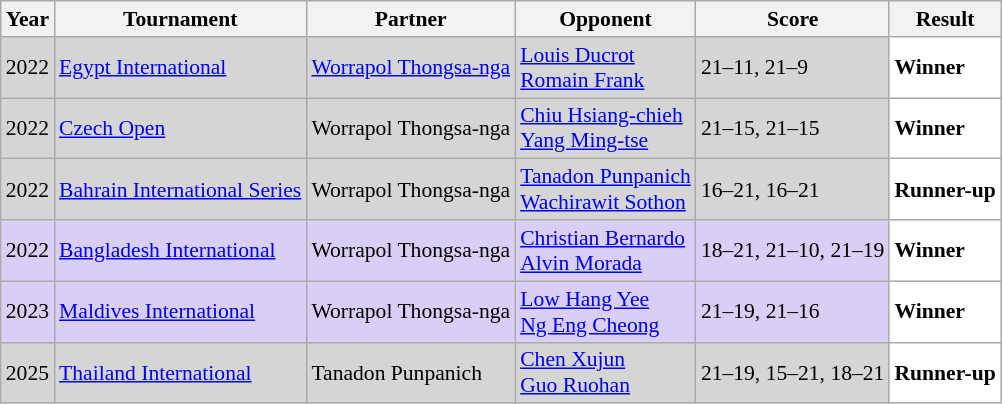<table class="sortable wikitable" style="font-size: 90%;">
<tr>
<th>Year</th>
<th>Tournament</th>
<th>Partner</th>
<th>Opponent</th>
<th>Score</th>
<th>Result</th>
</tr>
<tr style="background:#D5D5D5">
<td align="center">2022</td>
<td align="left"><a href='#'>Egypt International</a></td>
<td align="left"> <a href='#'>Worrapol Thongsa-nga</a></td>
<td align="left"> <a href='#'>Louis Ducrot</a><br> <a href='#'>Romain Frank</a></td>
<td align="left">21–11, 21–9</td>
<td style="text-align:left; background:white"> <strong>Winner</strong></td>
</tr>
<tr style="background:#D5D5D5">
<td align="center">2022</td>
<td align="left"><a href='#'>Czech Open</a></td>
<td align="left"> Worrapol Thongsa-nga</td>
<td align="left"> <a href='#'>Chiu Hsiang-chieh</a><br> <a href='#'>Yang Ming-tse</a></td>
<td align="left">21–15, 21–15</td>
<td style="text-align:left; background:white"> <strong>Winner</strong></td>
</tr>
<tr style="background:#D5D5D5">
<td align="center">2022</td>
<td align="left"><a href='#'>Bahrain International Series</a></td>
<td align="left"> Worrapol Thongsa-nga</td>
<td align="left"> <a href='#'>Tanadon Punpanich</a><br> <a href='#'>Wachirawit Sothon</a></td>
<td align="left">16–21, 16–21</td>
<td style="text-align:left; background:white"> <strong>Runner-up</strong></td>
</tr>
<tr style="background:#D8CEF6">
<td align="center">2022</td>
<td align="left"><a href='#'>Bangladesh International</a></td>
<td align="left"> Worrapol Thongsa-nga</td>
<td align="left"> <a href='#'>Christian Bernardo</a><br> <a href='#'>Alvin Morada</a></td>
<td align="left">18–21, 21–10, 21–19</td>
<td style="text-align:left; background:white"> <strong>Winner</strong></td>
</tr>
<tr style="background:#D8CEF6">
<td align="center">2023</td>
<td align="left"><a href='#'>Maldives International</a></td>
<td align="left"> Worrapol Thongsa-nga</td>
<td align="left"> <a href='#'>Low Hang Yee</a><br> <a href='#'>Ng Eng Cheong</a></td>
<td align="left">21–19, 21–16</td>
<td style="text-align:left; background:white"> <strong>Winner</strong></td>
</tr>
<tr style="background:#D5D5D5">
<td align="center">2025</td>
<td align="left"><a href='#'>Thailand International</a></td>
<td align="left"> Tanadon Punpanich</td>
<td align="left"> <a href='#'>Chen Xujun</a><br> <a href='#'>Guo Ruohan</a></td>
<td align="left">21–19, 15–21, 18–21</td>
<td style="text-align:left; background:white"> <strong>Runner-up</strong></td>
</tr>
</table>
